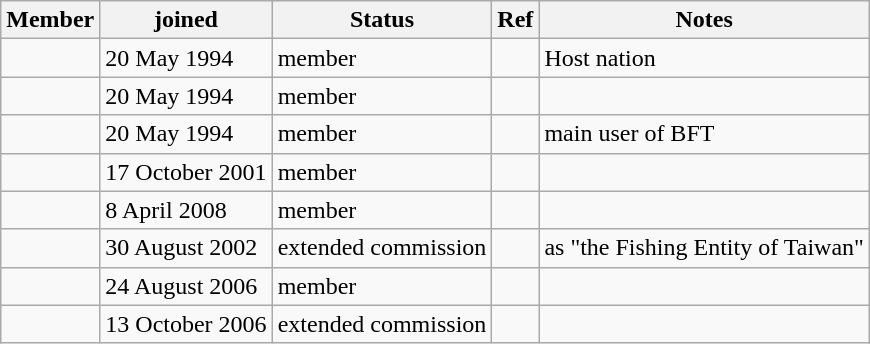<table class="wikitable sortable">
<tr valign="middle">
<th>Member</th>
<th>joined</th>
<th>Status</th>
<th>Ref</th>
<th>Notes</th>
</tr>
<tr>
<td></td>
<td>20 May 1994</td>
<td>member</td>
<td></td>
<td>Host nation</td>
</tr>
<tr>
<td></td>
<td>20 May 1994</td>
<td>member</td>
<td></td>
<td></td>
</tr>
<tr>
<td></td>
<td>20 May 1994</td>
<td>member</td>
<td></td>
<td>main user of BFT</td>
</tr>
<tr>
<td></td>
<td>17 October 2001</td>
<td>member</td>
<td></td>
<td></td>
</tr>
<tr>
<td></td>
<td>8 April 2008</td>
<td>member</td>
<td></td>
<td></td>
</tr>
<tr>
<td></td>
<td>30 August 2002</td>
<td>extended commission</td>
<td></td>
<td>as "the Fishing Entity of Taiwan"</td>
</tr>
<tr>
<td></td>
<td>24 August 2006</td>
<td>member</td>
<td></td>
<td></td>
</tr>
<tr>
<td></td>
<td>13 October 2006</td>
<td>extended commission</td>
<td></td>
<td></td>
</tr>
</table>
